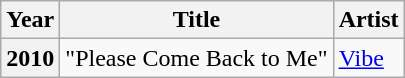<table class="wikitable plainrowheaders">
<tr>
<th scope="col">Year</th>
<th scope="col">Title</th>
<th scope="col">Artist</th>
</tr>
<tr>
<th scope="row">2010</th>
<td>"Please Come Back to Me"</td>
<td><a href='#'>Vibe</a></td>
</tr>
</table>
